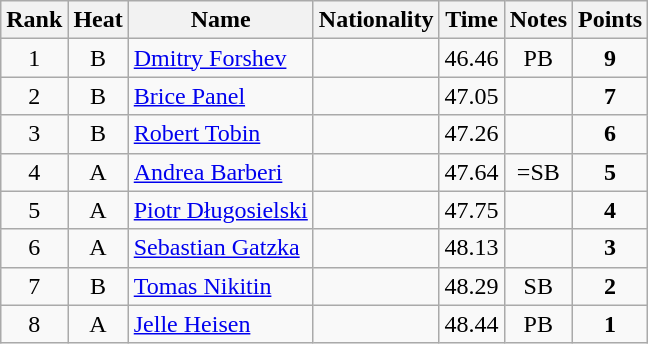<table class="wikitable sortable" style="text-align:center">
<tr>
<th>Rank</th>
<th>Heat</th>
<th>Name</th>
<th>Nationality</th>
<th>Time</th>
<th>Notes</th>
<th>Points</th>
</tr>
<tr>
<td>1</td>
<td>B</td>
<td align=left><a href='#'>Dmitry Forshev</a></td>
<td align=left></td>
<td>46.46</td>
<td>PB</td>
<td><strong>9</strong></td>
</tr>
<tr>
<td>2</td>
<td>B</td>
<td align=left><a href='#'>Brice Panel</a></td>
<td align=left></td>
<td>47.05</td>
<td></td>
<td><strong>7</strong></td>
</tr>
<tr>
<td>3</td>
<td>B</td>
<td align=left><a href='#'>Robert Tobin</a></td>
<td align=left></td>
<td>47.26</td>
<td></td>
<td><strong>6</strong></td>
</tr>
<tr>
<td>4</td>
<td>A</td>
<td align=left><a href='#'>Andrea Barberi</a></td>
<td align=left></td>
<td>47.64</td>
<td>=SB</td>
<td><strong>5</strong></td>
</tr>
<tr>
<td>5</td>
<td>A</td>
<td align=left><a href='#'>Piotr Długosielski</a></td>
<td align=left></td>
<td>47.75</td>
<td></td>
<td><strong>4</strong></td>
</tr>
<tr>
<td>6</td>
<td>A</td>
<td align=left><a href='#'>Sebastian Gatzka</a></td>
<td align=left></td>
<td>48.13</td>
<td></td>
<td><strong>3</strong></td>
</tr>
<tr>
<td>7</td>
<td>B</td>
<td align=left><a href='#'>Tomas Nikitin</a></td>
<td align=left></td>
<td>48.29</td>
<td>SB</td>
<td><strong>2</strong></td>
</tr>
<tr>
<td>8</td>
<td>A</td>
<td align=left><a href='#'>Jelle Heisen</a></td>
<td align=left></td>
<td>48.44</td>
<td>PB</td>
<td><strong>1</strong></td>
</tr>
</table>
